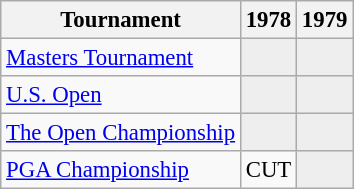<table class="wikitable" style="font-size:95%;text-align:center;">
<tr>
<th>Tournament</th>
<th>1978</th>
<th>1979</th>
</tr>
<tr>
<td align=left><a href='#'>Masters Tournament</a></td>
<td style="background:#eeeeee;"></td>
<td style="background:#eeeeee;"></td>
</tr>
<tr>
<td align=left><a href='#'>U.S. Open</a></td>
<td style="background:#eeeeee;"></td>
<td style="background:#eeeeee;"></td>
</tr>
<tr>
<td align=left><a href='#'>The Open Championship</a></td>
<td style="background:#eeeeee;"></td>
<td style="background:#eeeeee;"></td>
</tr>
<tr>
<td align=left><a href='#'>PGA Championship</a></td>
<td>CUT</td>
<td style="background:#eeeeee;"></td>
</tr>
</table>
